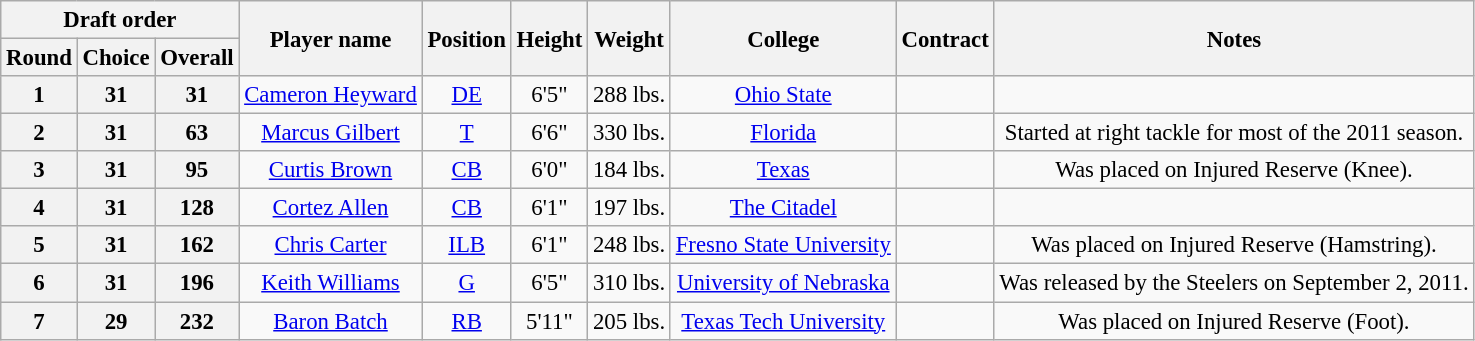<table class="wikitable" style="font-size: 95%;">
<tr>
<th colspan="3">Draft order</th>
<th rowspan="2">Player name</th>
<th rowspan="2">Position</th>
<th rowspan="2">Height</th>
<th rowspan="2">Weight</th>
<th rowspan="2">College</th>
<th rowspan="2">Contract</th>
<th rowspan="2">Notes</th>
</tr>
<tr>
<th>Round</th>
<th>Choice</th>
<th>Overall</th>
</tr>
<tr style="text-align:center;">
<th><strong>1</strong></th>
<th><strong>31</strong></th>
<th><strong>31</strong></th>
<td><a href='#'>Cameron Heyward</a></td>
<td><a href='#'>DE</a></td>
<td>6'5"</td>
<td>288 lbs.</td>
<td><a href='#'>Ohio State</a></td>
<td></td>
<td></td>
</tr>
<tr style="text-align:center;">
<th><strong>2</strong></th>
<th><strong>31</strong></th>
<th><strong>63</strong></th>
<td><a href='#'>Marcus Gilbert</a></td>
<td><a href='#'>T</a></td>
<td>6'6"</td>
<td>330 lbs.</td>
<td><a href='#'>Florida</a></td>
<td></td>
<td>Started at right tackle for most of the 2011 season.</td>
</tr>
<tr style="text-align:center;">
<th><strong>3</strong></th>
<th><strong>31</strong></th>
<th><strong>95</strong></th>
<td><a href='#'>Curtis Brown</a></td>
<td><a href='#'>CB</a></td>
<td>6'0"</td>
<td>184 lbs.</td>
<td><a href='#'>Texas</a></td>
<td></td>
<td>Was placed on Injured Reserve (Knee).</td>
</tr>
<tr style="text-align:center;">
<th><strong>4</strong></th>
<th><strong>31</strong></th>
<th><strong>128</strong></th>
<td><a href='#'>Cortez Allen</a></td>
<td><a href='#'>CB</a></td>
<td>6'1"</td>
<td>197 lbs.</td>
<td><a href='#'>The Citadel</a></td>
<td></td>
<td></td>
</tr>
<tr style="text-align:center;">
<th><strong>5</strong></th>
<th><strong>31</strong></th>
<th><strong>162</strong></th>
<td><a href='#'>Chris Carter</a></td>
<td><a href='#'>ILB</a></td>
<td>6'1"</td>
<td>248 lbs.</td>
<td><a href='#'>Fresno State University</a></td>
<td></td>
<td>Was placed on Injured Reserve (Hamstring).</td>
</tr>
<tr style="text-align:center;">
<th><strong>6</strong></th>
<th><strong>31</strong></th>
<th><strong>196</strong></th>
<td><a href='#'>Keith Williams</a></td>
<td><a href='#'>G</a></td>
<td>6'5"</td>
<td>310 lbs.</td>
<td><a href='#'>University of Nebraska</a></td>
<td></td>
<td>Was released by the Steelers on September 2, 2011.</td>
</tr>
<tr style="text-align:center;">
<th><strong>7</strong></th>
<th><strong>29</strong></th>
<th><strong>232</strong></th>
<td><a href='#'>Baron Batch</a></td>
<td><a href='#'>RB</a></td>
<td>5'11"</td>
<td>205 lbs.</td>
<td><a href='#'>Texas Tech University</a></td>
<td></td>
<td>Was placed on Injured Reserve (Foot).</td>
</tr>
</table>
